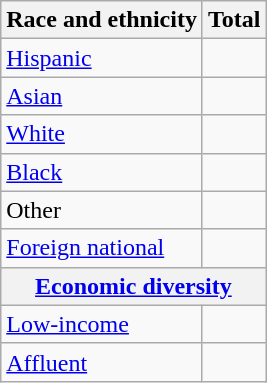<table class="wikitable floatright sortable collapsible"; text-align:right; font-size:80%;">
<tr>
<th>Race and ethnicity</th>
<th colspan="2" data-sort-type=number>Total</th>
</tr>
<tr>
<td><a href='#'>Hispanic</a></td>
<td align=right></td>
</tr>
<tr>
<td><a href='#'>Asian</a></td>
<td align=right></td>
</tr>
<tr>
<td><a href='#'>White</a></td>
<td align=right></td>
</tr>
<tr>
<td><a href='#'>Black</a></td>
<td align=right></td>
</tr>
<tr>
<td>Other</td>
<td align=right></td>
</tr>
<tr>
<td><a href='#'>Foreign national</a></td>
<td align=right></td>
</tr>
<tr>
<th colspan="4" data-sort-type=number><a href='#'>Economic diversity</a></th>
</tr>
<tr>
<td><a href='#'>Low-income</a></td>
<td align=right></td>
</tr>
<tr>
<td><a href='#'>Affluent</a></td>
<td align=right></td>
</tr>
</table>
